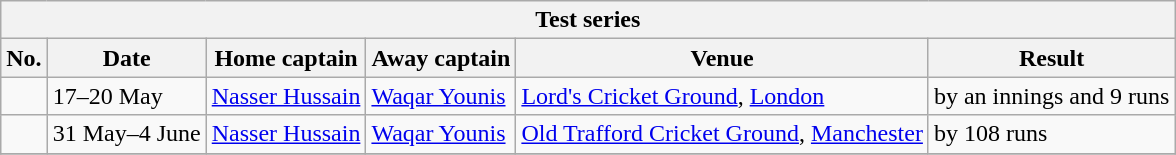<table class="wikitable">
<tr>
<th colspan="9">Test series</th>
</tr>
<tr>
<th>No.</th>
<th>Date</th>
<th>Home captain</th>
<th>Away captain</th>
<th>Venue</th>
<th>Result</th>
</tr>
<tr>
<td></td>
<td>17–20 May</td>
<td><a href='#'>Nasser Hussain</a></td>
<td><a href='#'>Waqar Younis</a></td>
<td><a href='#'>Lord's Cricket Ground</a>, <a href='#'>London</a></td>
<td> by an innings and 9 runs</td>
</tr>
<tr>
<td></td>
<td>31 May–4 June</td>
<td><a href='#'>Nasser Hussain</a></td>
<td><a href='#'>Waqar Younis</a></td>
<td><a href='#'>Old Trafford Cricket Ground</a>, <a href='#'>Manchester</a></td>
<td> by 108 runs</td>
</tr>
<tr>
</tr>
</table>
